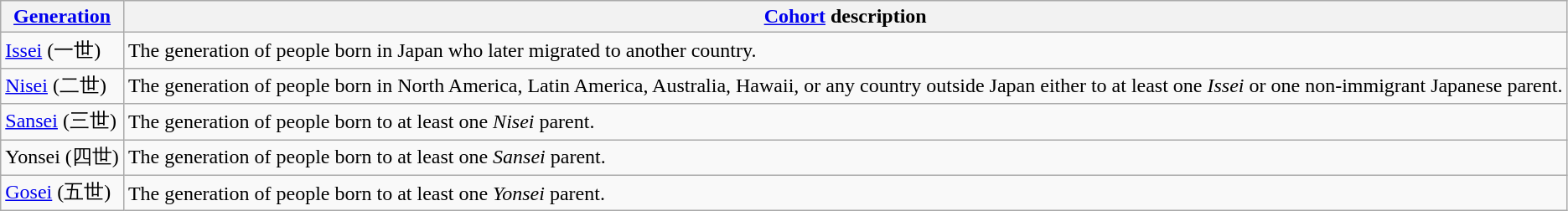<table class="wikitable ">
<tr>
<th><a href='#'>Generation</a></th>
<th><a href='#'>Cohort</a> description</th>
</tr>
<tr>
<td><a href='#'>Issei</a> (一世)</td>
<td>The generation of people born in Japan who later migrated to another country.</td>
</tr>
<tr>
<td><a href='#'>Nisei</a> (二世)</td>
<td>The generation of people born in North America, Latin America, Australia, Hawaii, or any country outside Japan either to at least one <em>Issei</em> or one non-immigrant Japanese parent.</td>
</tr>
<tr>
<td><a href='#'>Sansei</a> (三世)</td>
<td>The generation of people born to at least one <em>Nisei</em> parent.</td>
</tr>
<tr>
<td>Yonsei (四世)</td>
<td>The generation of people born to at least one <em>Sansei</em> parent.</td>
</tr>
<tr>
<td><a href='#'>Gosei</a> (五世)</td>
<td>The generation of people born to at least one <em>Yonsei</em> parent.</td>
</tr>
</table>
